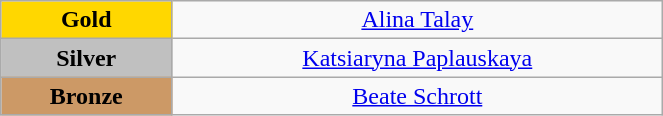<table class="wikitable" style=" text-align:center; " width="35%">
<tr>
<td bgcolor="gold"><strong>Gold</strong></td>
<td><a href='#'>Alina Talay</a><br><small><em></em></small></td>
</tr>
<tr>
<td bgcolor="silver"><strong>Silver</strong></td>
<td><a href='#'>Katsiaryna Paplauskaya</a><br><small><em></em></small></td>
</tr>
<tr>
<td bgcolor="CC9966"><strong>Bronze</strong></td>
<td><a href='#'>Beate Schrott</a><br><small><em></em></small></td>
</tr>
</table>
